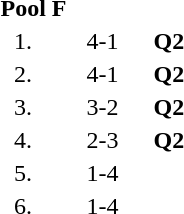<table style="text-align:center">
<tr>
<td colspan=4 align=left><strong>Pool F</strong></td>
</tr>
<tr>
<td width=30>1.</td>
<td align=left></td>
<td width=60>4-1</td>
<td><strong>Q2</strong></td>
</tr>
<tr>
<td>2.</td>
<td align=left></td>
<td>4-1</td>
<td><strong>Q2</strong></td>
</tr>
<tr>
<td>3.</td>
<td align=left></td>
<td>3-2</td>
<td><strong>Q2</strong></td>
</tr>
<tr>
<td>4.</td>
<td align=left></td>
<td>2-3</td>
<td><strong>Q2</strong></td>
</tr>
<tr>
<td>5.</td>
<td align=left></td>
<td>1-4</td>
<td></td>
</tr>
<tr>
<td>6.</td>
<td align=left></td>
<td>1-4</td>
<td></td>
</tr>
</table>
